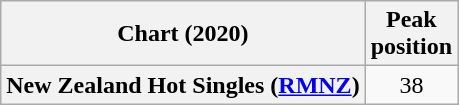<table class="wikitable sortable plainrowheaders" style="text-align:center">
<tr>
<th scope="col">Chart (2020)</th>
<th scope="col">Peak<br>position</th>
</tr>
<tr>
<th scope="row">New Zealand Hot Singles (<a href='#'>RMNZ</a>)</th>
<td>38</td>
</tr>
</table>
